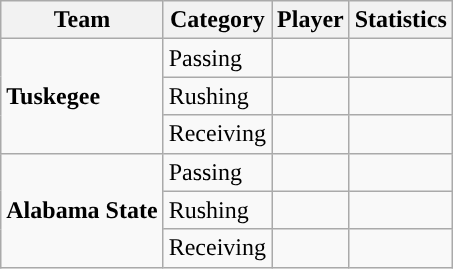<table class="wikitable" style="float: left;">
<tr>
<th>Team</th>
<th>Category</th>
<th>Player</th>
<th>Statistics</th>
</tr>
<tr>
<td rowspan=3><strong>Tuskegee</strong></td>
<td>Passing</td>
<td> </td>
<td> </td>
</tr>
<tr>
<td>Rushing</td>
<td> </td>
<td> </td>
</tr>
<tr>
<td>Receiving</td>
<td> </td>
<td> </td>
</tr>
<tr>
<td rowspan=3><strong>Alabama State</strong></td>
<td>Passing</td>
<td> </td>
<td> </td>
</tr>
<tr>
<td>Rushing</td>
<td> </td>
<td> </td>
</tr>
<tr>
<td>Receiving</td>
<td> </td>
<td> </td>
</tr>
</table>
